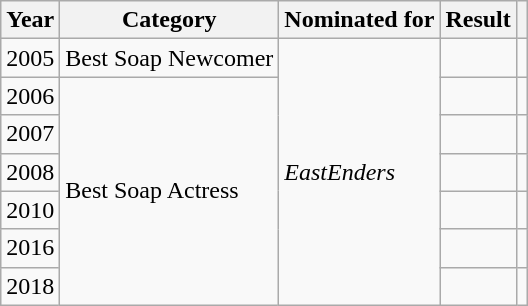<table class="wikitable plainrowheaders">
<tr>
<th scope="col">Year</th>
<th scope="col">Category</th>
<th scope="col">Nominated for</th>
<th scope="col">Result</th>
<th scope="col"></th>
</tr>
<tr>
<td align="center">2005</td>
<td>Best Soap Newcomer</td>
<td rowspan="7"><em>EastEnders</em></td>
<td></td>
<td align="center"></td>
</tr>
<tr>
<td align="center">2006</td>
<td rowspan="6">Best Soap Actress</td>
<td></td>
<td align="center"></td>
</tr>
<tr>
<td align="center">2007</td>
<td></td>
<td align="center"></td>
</tr>
<tr>
<td align="center">2008</td>
<td></td>
<td align="center"></td>
</tr>
<tr>
<td align="center">2010</td>
<td></td>
<td align="center"></td>
</tr>
<tr>
<td align="center">2016</td>
<td></td>
<td align="center"></td>
</tr>
<tr>
<td align="center">2018</td>
<td></td>
<td align="center"></td>
</tr>
</table>
